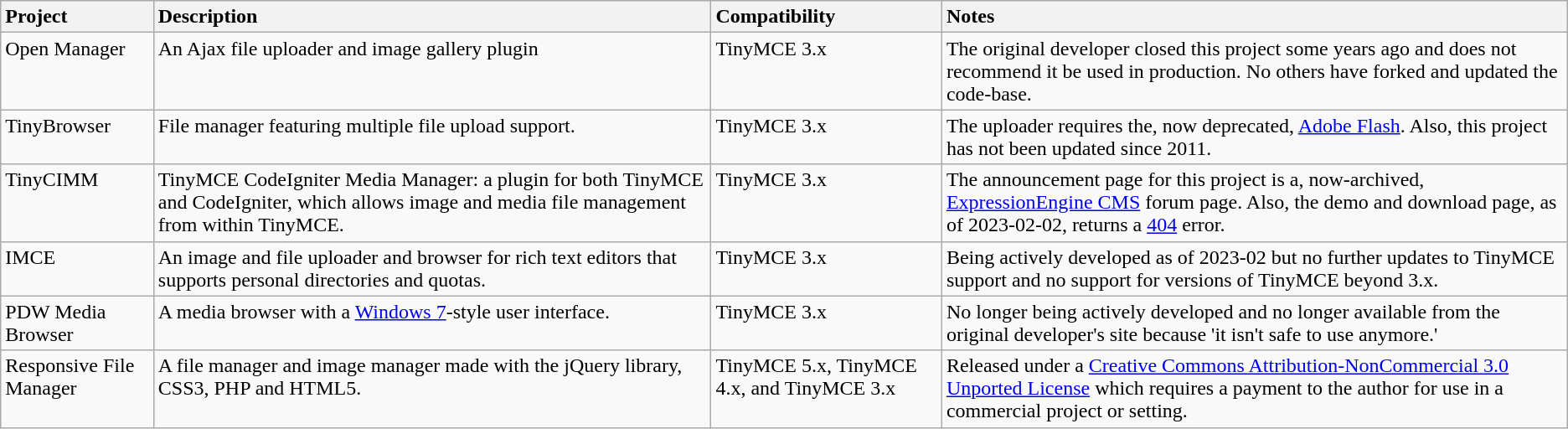<table class=wikitable>
<tr>
<th + style=text-align:left;>Project</th>
<th + style=text-align:left;>Description</th>
<th + style=text-align:left;>Compatibility</th>
<th + style=text-align:left;>Notes</th>
</tr>
<tr>
<td + style="vertical-align:top">Open Manager</td>
<td + style="vertical-align:top">An Ajax file uploader and image gallery plugin</td>
<td + style="vertical-align:top">TinyMCE 3.x</td>
<td + style="vertical-align:top">The original developer closed this project some years ago and does not recommend it be used in production. No others have forked and updated the code-base.</td>
</tr>
<tr>
<td + style="vertical-align:top">TinyBrowser</td>
<td + style="vertical-align:top">File manager featuring multiple file upload support.</td>
<td + style="vertical-align:top">TinyMCE 3.x</td>
<td + style="vertical-align:top">The uploader requires the, now deprecated, <a href='#'>Adobe Flash</a>. Also, this project has not been updated since 2011.</td>
</tr>
<tr>
<td + style="vertical-align:top">TinyCIMM</td>
<td + style="vertical-align:top">TinyMCE CodeIgniter Media Manager: a plugin for both TinyMCE and CodeIgniter, which allows image and media file management from within TinyMCE.</td>
<td + style="vertical-align:top">TinyMCE 3.x</td>
<td + style="vertical-align:top">The announcement page for this project is a, now-archived, <a href='#'>ExpressionEngine CMS</a> forum page. Also, the demo and download page, as of 2023-02-02, returns a <a href='#'>404</a> error.</td>
</tr>
<tr>
<td + style="vertical-align:top">IMCE</td>
<td + style="vertical-align:top">An image and file uploader and browser for rich text editors that supports personal directories and quotas.</td>
<td + style="vertical-align:top">TinyMCE 3.x</td>
<td + style="vertical-align:top">Being actively developed as of 2023-02 but no further updates to TinyMCE support and no support for versions of TinyMCE beyond 3.x.</td>
</tr>
<tr>
<td + style="vertical-align:top">PDW Media Browser</td>
<td + style="vertical-align:top">A media browser with a <a href='#'>Windows 7</a>-style user interface.</td>
<td + style="vertical-align:top">TinyMCE 3.x</td>
<td + style="vertical-align:top">No longer being actively developed and no longer available from the original developer's site because 'it isn't safe to use anymore.'</td>
</tr>
<tr>
<td + style="vertical-align:top">Responsive File Manager</td>
<td + style="vertical-align:top">A file manager and image manager made with the jQuery library, CSS3, PHP and HTML5.</td>
<td + style="vertical-align:top">TinyMCE 5.x, TinyMCE 4.x, and TinyMCE 3.x</td>
<td + style="vertical-align:top">Released under a <a href='#'>Creative Commons Attribution-NonCommercial 3.0 Unported License</a> which requires a payment to the author for use in a commercial project or setting.</td>
</tr>
</table>
